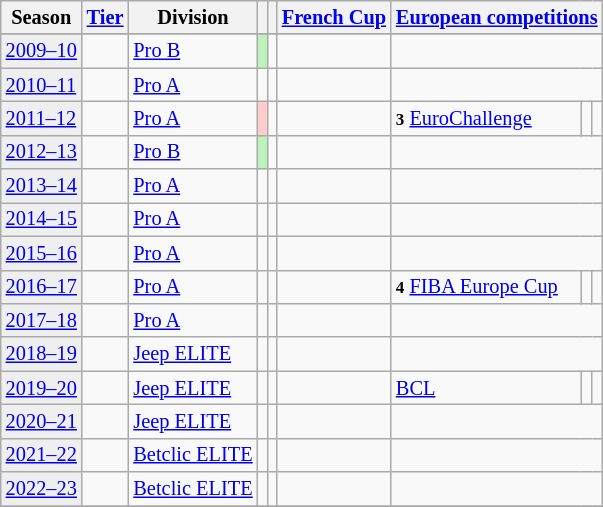<table class="wikitable" style="font-size:85%;">
<tr>
<th>Season</th>
<th><a href='#'>Tier</a></th>
<th>Division</th>
<th></th>
<th></th>
<th><a href='#'>French Cup</a></th>
<th colspan=3><a href='#'>European competitions</a></th>
</tr>
<tr>
</tr>
<tr>
<td bgcolor=#efefef><a href='#'>2009–10</a></td>
<td></td>
<td><a href='#'>Pro B</a></td>
<td style="background:#BBF3BB"></td>
<td></td>
<td></td>
<td colspan=3></td>
</tr>
<tr>
<td bgcolor=#efefef><a href='#'>2010–11</a></td>
<td></td>
<td><a href='#'>Pro A</a></td>
<td></td>
<td></td>
<td></td>
<td colspan=3></td>
</tr>
<tr>
<td bgcolor=#efefef><a href='#'>2011–12</a></td>
<td></td>
<td><a href='#'>Pro A</a></td>
<td style="background:#fcc"></td>
<td></td>
<td></td>
<td><small><strong>3</strong></small> <a href='#'>EuroChallenge</a></td>
<td></td>
<td></td>
</tr>
<tr>
<td bgcolor=#efefef><a href='#'>2012–13</a></td>
<td></td>
<td><a href='#'>Pro B</a></td>
<td style="background:#BBF3BB"></td>
<td></td>
<td></td>
<td colspan=3></td>
</tr>
<tr>
<td bgcolor=#efefef><a href='#'>2013–14</a></td>
<td></td>
<td><a href='#'>Pro A</a></td>
<td></td>
<td></td>
<td></td>
<td colspan=3></td>
</tr>
<tr>
<td bgcolor=#efefef><a href='#'>2014–15</a></td>
<td></td>
<td><a href='#'>Pro A</a></td>
<td></td>
<td></td>
<td></td>
<td colspan=3></td>
</tr>
<tr>
<td bgcolor=#efefef><a href='#'>2015–16</a></td>
<td></td>
<td><a href='#'>Pro A</a></td>
<td></td>
<td></td>
<td></td>
<td colspan=3></td>
</tr>
<tr>
<td bgcolor=#efefef><a href='#'>2016–17</a></td>
<td></td>
<td><a href='#'>Pro A</a></td>
<td></td>
<td></td>
<td></td>
<td><small><strong>4</strong></small> <a href='#'>FIBA Europe Cup</a></td>
<td></td>
<td></td>
</tr>
<tr>
<td bgcolor=#efefef><a href='#'>2017–18</a></td>
<td></td>
<td><a href='#'>Pro A</a></td>
<td></td>
<td></td>
<td></td>
<td colspan=3></td>
</tr>
<tr>
<td bgcolor=#efefef><a href='#'>2018–19</a></td>
<td></td>
<td><a href='#'>Jeep ELITE</a></td>
<td></td>
<td></td>
<td></td>
<td colspan=3></td>
</tr>
<tr>
<td bgcolor=#efefef><a href='#'>2019–20</a></td>
<td></td>
<td><a href='#'>Jeep ELITE</a></td>
<td></td>
<td></td>
<td></td>
<td><a href='#'>BCL</a></td>
<td></td>
<td></td>
</tr>
<tr>
<td bgcolor=#efefef><a href='#'>2020–21</a></td>
<td></td>
<td><a href='#'>Jeep ELITE</a></td>
<td></td>
<td></td>
<td></td>
<td colspan=3></td>
</tr>
<tr>
<td bgcolor=#efefef><a href='#'>2021–22</a></td>
<td></td>
<td><a href='#'>Betclic ELITE</a></td>
<td></td>
<td></td>
<td></td>
<td colspan=3></td>
</tr>
<tr>
<td bgcolor=#efefef><a href='#'>2022–23</a></td>
<td></td>
<td><a href='#'>Betclic ELITE</a></td>
<td></td>
<td></td>
<td></td>
<td colspan=3></td>
</tr>
<tr>
</tr>
</table>
